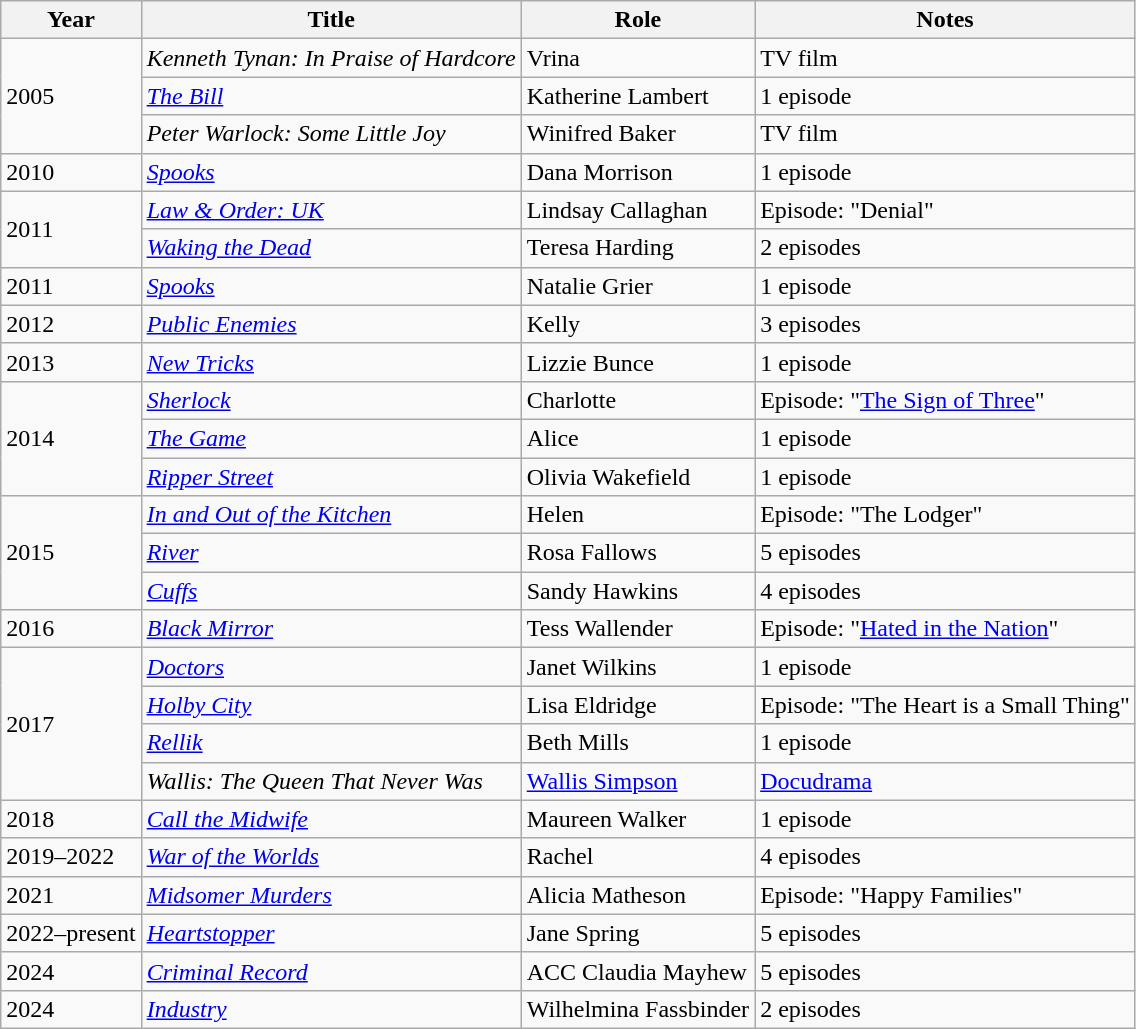<table class="wikitable">
<tr>
<th>Year</th>
<th>Title</th>
<th>Role</th>
<th>Notes</th>
</tr>
<tr>
<td rowspan="3">2005</td>
<td><em>Kenneth Tynan: In Praise of Hardcore</em></td>
<td>Vrina</td>
<td>TV film</td>
</tr>
<tr>
<td><em><a href='#'>The Bill</a></em></td>
<td>Katherine Lambert</td>
<td>1 episode</td>
</tr>
<tr>
<td><em>Peter Warlock: Some Little Joy</em></td>
<td>Winifred Baker</td>
<td>TV film</td>
</tr>
<tr>
<td>2010</td>
<td><em><a href='#'>Spooks</a></em></td>
<td>Dana Morrison</td>
<td>1 episode</td>
</tr>
<tr>
<td rowspan="2">2011</td>
<td><em><a href='#'>Law & Order: UK</a></em></td>
<td>Lindsay Callaghan</td>
<td>Episode: "Denial"</td>
</tr>
<tr>
<td><em><a href='#'>Waking the Dead</a></em></td>
<td>Teresa Harding</td>
<td>2 episodes</td>
</tr>
<tr>
<td>2011</td>
<td><em><a href='#'>Spooks</a></em></td>
<td>Natalie Grier</td>
<td>1 episode</td>
</tr>
<tr>
<td>2012</td>
<td><em><a href='#'>Public Enemies</a></em></td>
<td>Kelly</td>
<td>3 episodes</td>
</tr>
<tr>
<td>2013</td>
<td><em><a href='#'>New Tricks</a></em></td>
<td>Lizzie Bunce</td>
<td>1 episode</td>
</tr>
<tr>
<td rowspan="3">2014</td>
<td><em><a href='#'>Sherlock</a></em></td>
<td>Charlotte</td>
<td>Episode: "<a href='#'>The Sign of Three</a>"</td>
</tr>
<tr>
<td><em><a href='#'>The Game</a></em></td>
<td>Alice</td>
<td>1 episode</td>
</tr>
<tr>
<td><em><a href='#'>Ripper Street</a></em></td>
<td>Olivia Wakefield</td>
<td>1 episode</td>
</tr>
<tr>
<td rowspan="3">2015</td>
<td><em><a href='#'>In and Out of the Kitchen</a></em></td>
<td>Helen</td>
<td>Episode: "The Lodger"</td>
</tr>
<tr>
<td><em><a href='#'>River</a></em></td>
<td>Rosa Fallows</td>
<td>5 episodes</td>
</tr>
<tr>
<td><em><a href='#'>Cuffs</a></em></td>
<td>Sandy Hawkins</td>
<td>4 episodes</td>
</tr>
<tr>
<td>2016</td>
<td><em><a href='#'>Black Mirror</a></em></td>
<td>Tess Wallender</td>
<td>Episode: "<a href='#'>Hated in the Nation</a>"</td>
</tr>
<tr>
<td rowspan="4">2017</td>
<td><em><a href='#'>Doctors</a></em></td>
<td>Janet Wilkins</td>
<td>1 episode</td>
</tr>
<tr>
<td><em><a href='#'>Holby City</a></em></td>
<td>Lisa Eldridge</td>
<td>Episode: "The Heart is a Small Thing"</td>
</tr>
<tr>
<td><em><a href='#'>Rellik</a></em></td>
<td>Beth Mills</td>
<td>1 episode</td>
</tr>
<tr>
<td><em>Wallis: The Queen That Never Was</em></td>
<td><a href='#'>Wallis Simpson</a></td>
<td><a href='#'>Docudrama</a></td>
</tr>
<tr>
<td>2018</td>
<td><em><a href='#'>Call the Midwife</a></em></td>
<td>Maureen Walker</td>
<td>1 episode</td>
</tr>
<tr>
<td>2019–2022</td>
<td><em><a href='#'>War of the Worlds</a></em></td>
<td>Rachel</td>
<td>4 episodes</td>
</tr>
<tr>
<td>2021</td>
<td><em><a href='#'>Midsomer Murders</a></em></td>
<td>Alicia Matheson</td>
<td>Episode: "Happy Families"</td>
</tr>
<tr>
<td>2022–present</td>
<td><em><a href='#'>Heartstopper</a></em></td>
<td>Jane Spring</td>
<td>5 episodes</td>
</tr>
<tr>
<td>2024</td>
<td><em><a href='#'>Criminal Record</a></em></td>
<td>ACC Claudia Mayhew</td>
<td>5 episodes</td>
</tr>
<tr>
<td>2024</td>
<td><em><a href='#'>Industry</a></em></td>
<td>Wilhelmina Fassbinder</td>
<td>2 episodes</td>
</tr>
</table>
